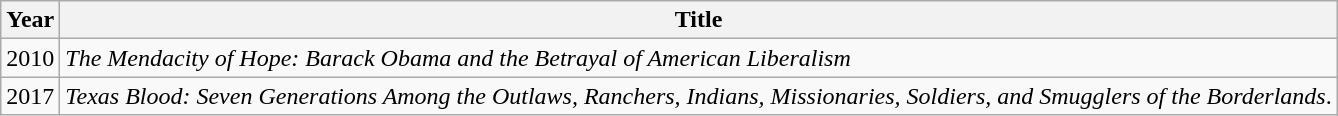<table class="wikitable">
<tr>
<th>Year</th>
<th>Title</th>
</tr>
<tr>
<td>2010</td>
<td><em>The Mendacity of Hope: Barack Obama and the Betrayal of American Liberalism</em></td>
</tr>
<tr>
<td>2017</td>
<td><em>Texas Blood: Seven Generations Among the Outlaws, Ranchers, Indians, Missionaries, Soldiers, and Smugglers of the Borderlands</em>.</td>
</tr>
</table>
